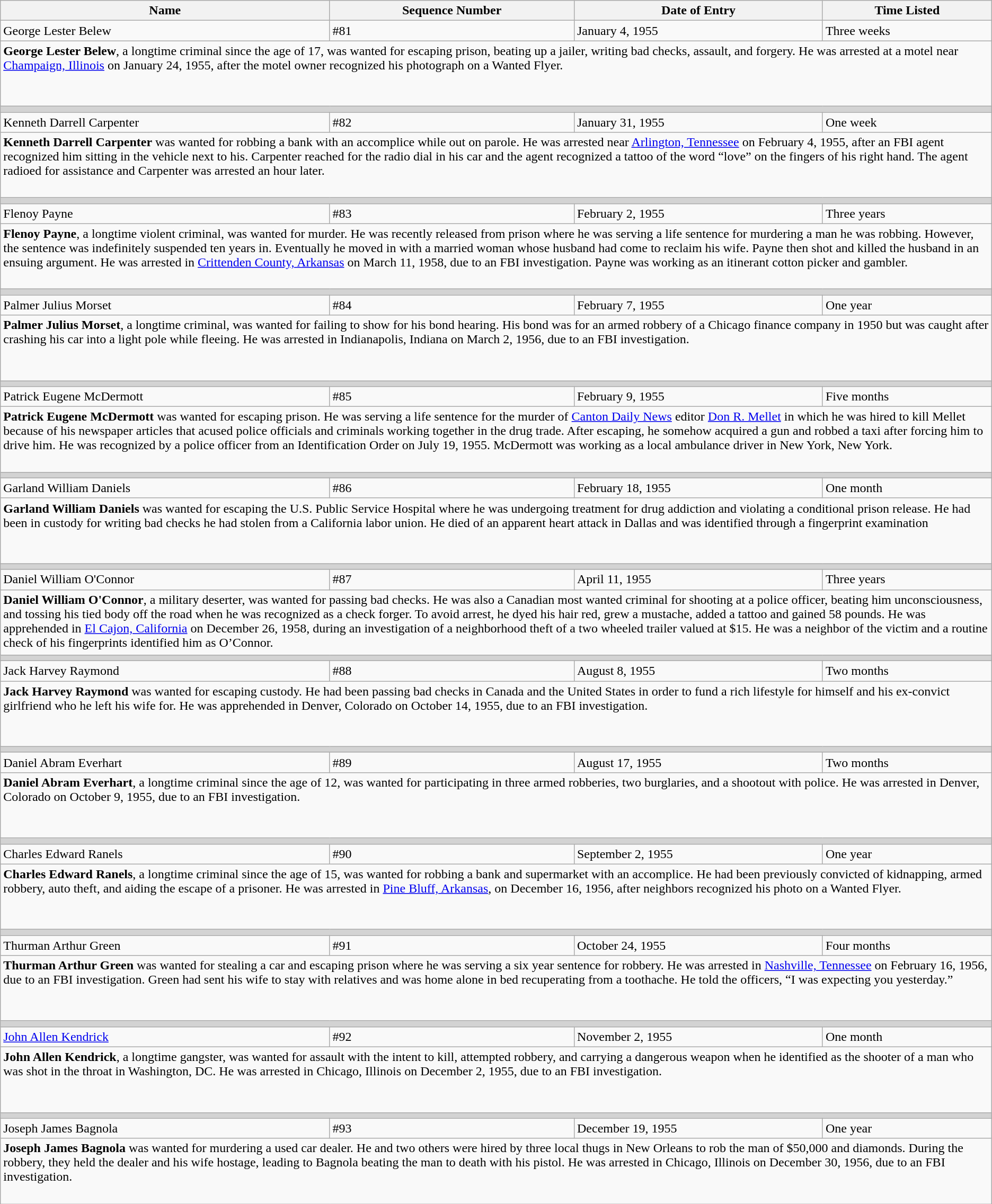<table class="wikitable">
<tr>
<th>Name</th>
<th>Sequence Number</th>
<th>Date of Entry</th>
<th>Time Listed</th>
</tr>
<tr>
<td height="10">George Lester Belew</td>
<td>#81</td>
<td>January 4, 1955</td>
<td>Three weeks</td>
</tr>
<tr>
<td colspan="4" height="75" valign="top"><strong>George Lester Belew</strong>, a longtime criminal since the age of 17, was wanted for escaping prison, beating up a jailer, writing bad checks, assault, and forgery. He was arrested at a motel near <a href='#'>Champaign, Illinois</a> on January 24, 1955, after the motel owner recognized his photograph on a Wanted Flyer.</td>
</tr>
<tr>
<td colspan="4" style="background-color:lightgrey;"></td>
</tr>
<tr>
<td height="10">Kenneth Darrell Carpenter</td>
<td>#82</td>
<td>January 31, 1955</td>
<td>One week</td>
</tr>
<tr>
<td colspan="4" height="75" valign="top"><strong>Kenneth Darrell Carpenter</strong> was wanted for robbing a bank with an accomplice while out on parole. He was arrested near <a href='#'>Arlington, Tennessee</a> on February 4, 1955, after an FBI agent recognized him sitting in the vehicle next to his. Carpenter reached for the radio dial in his car and the agent recognized a tattoo of the word “love” on the fingers of his right hand. The agent radioed for assistance and Carpenter was arrested an hour later.</td>
</tr>
<tr>
<td colspan="4" style="background-color:lightgrey;"></td>
</tr>
<tr>
<td height="10">Flenoy Payne</td>
<td>#83</td>
<td>February 2, 1955</td>
<td>Three years</td>
</tr>
<tr>
<td colspan="4" height="75" valign="top"><strong>Flenoy Payne</strong>, a longtime violent criminal, was wanted for murder. He was recently released from prison where he was serving a life sentence for murdering a man he was robbing. However, the sentence was indefinitely suspended ten years in. Eventually he moved in with a married woman whose husband had come to reclaim his wife. Payne then shot and killed the husband in an ensuing argument. He was arrested in <a href='#'>Crittenden County, Arkansas</a> on March 11, 1958, due to an FBI investigation. Payne was working as an itinerant cotton picker and gambler.</td>
</tr>
<tr>
<td colspan="4" style="background-color:lightgrey;"></td>
</tr>
<tr>
<td height="10">Palmer Julius Morset</td>
<td>#84</td>
<td>February 7, 1955</td>
<td>One year</td>
</tr>
<tr>
<td colspan="4" height="75" valign="top"><strong>Palmer Julius Morset</strong>, a longtime criminal, was wanted for failing to show for his bond hearing. His bond was for an armed robbery of a Chicago finance company in 1950 but was caught after crashing his car into a light pole while fleeing. He was arrested in Indianapolis, Indiana on March 2, 1956, due to an FBI investigation.</td>
</tr>
<tr>
<td colspan="4" style="background-color:lightgrey;"></td>
</tr>
<tr>
<td height="10">Patrick Eugene McDermott</td>
<td>#85</td>
<td>February 9, 1955</td>
<td>Five months</td>
</tr>
<tr>
<td colspan="4" height="75" valign="top"><strong>Patrick Eugene McDermott</strong> was wanted for escaping prison. He was serving a life sentence for the murder of <a href='#'>Canton Daily News</a> editor <a href='#'>Don R. Mellet</a> in which he was hired to kill Mellet because of his newspaper articles that acused police officials and criminals working together in the drug trade. After escaping, he somehow acquired a gun and robbed a taxi after forcing him to drive him. He was recognized by a police officer from an Identification Order on July 19, 1955. McDermott was working as a local ambulance driver in New York, New York.</td>
</tr>
<tr>
<td colspan="4" style="background-color:lightgrey;"></td>
</tr>
<tr>
<td height="10">Garland William Daniels</td>
<td>#86</td>
<td>February 18, 1955</td>
<td>One month</td>
</tr>
<tr>
<td colspan="4" height="75" valign="top"><strong>Garland William Daniels</strong> was wanted for escaping the U.S. Public Service Hospital where he was undergoing treatment for drug addiction and violating a conditional prison release. He had been in custody for writing bad checks he had stolen from a California labor union. He died of an apparent heart attack in Dallas and was identified through a fingerprint examination</td>
</tr>
<tr>
<td colspan="4" style="background-color:lightgrey;"></td>
</tr>
<tr>
<td height="10">Daniel William O'Connor</td>
<td>#87</td>
<td>April 11, 1955</td>
<td>Three years</td>
</tr>
<tr>
<td colspan="4" height="75" valign="top"><strong>Daniel William O'Connor</strong>, a military deserter, was wanted for passing bad checks. He was also a Canadian most wanted criminal for shooting at a police officer, beating him unconsciousness, and tossing his tied body off the road when he was recognized as a check forger. To avoid arrest, he dyed his hair red, grew a mustache, added a tattoo and gained 58 pounds. He was apprehended in <a href='#'>El Cajon, California</a> on December 26, 1958, during an investigation of a neighborhood theft of a two wheeled trailer valued at $15. He was a neighbor of the victim and a routine check of his fingerprints identified him as O’Connor.</td>
</tr>
<tr>
<td colspan="4" style="background-color:lightgrey;"></td>
</tr>
<tr>
<td height="10">Jack Harvey Raymond</td>
<td>#88</td>
<td>August 8, 1955</td>
<td>Two months</td>
</tr>
<tr>
<td colspan="4" height="75" valign="top"><strong>Jack Harvey Raymond</strong> was wanted for escaping custody. He had been passing bad checks in Canada and the United States in order to fund a rich lifestyle for himself and his ex-convict girlfriend who he left his wife for. He was apprehended in Denver, Colorado on October 14, 1955, due to an FBI investigation.</td>
</tr>
<tr>
<td colspan="4" style="background-color:lightgrey;"></td>
</tr>
<tr>
<td height="10">Daniel Abram Everhart</td>
<td>#89</td>
<td>August 17, 1955</td>
<td>Two months</td>
</tr>
<tr>
<td colspan="4" height="75" valign="top"><strong>Daniel Abram Everhart</strong>, a longtime criminal since the age of 12, was wanted for participating in three armed robberies, two burglaries, and a shootout with police. He was arrested in Denver, Colorado on October 9, 1955, due to an FBI investigation.</td>
</tr>
<tr>
<td colspan="4" style="background-color:lightgrey;"></td>
</tr>
<tr>
<td height="10">Charles Edward Ranels</td>
<td>#90</td>
<td>September 2, 1955</td>
<td>One year</td>
</tr>
<tr>
<td colspan="4" height="75" valign="top"><strong>Charles Edward Ranels</strong>, a longtime criminal since the age of 15, was wanted for robbing a bank and supermarket with an accomplice. He had been previously convicted of kidnapping, armed robbery, auto theft, and aiding the escape of a prisoner. He was arrested in <a href='#'>Pine Bluff, Arkansas</a>, on December 16, 1956, after neighbors recognized his photo on a Wanted Flyer.</td>
</tr>
<tr>
<td colspan="4" style="background-color:lightgrey;"></td>
</tr>
<tr>
<td height="10">Thurman Arthur Green</td>
<td>#91</td>
<td>October 24, 1955</td>
<td>Four months</td>
</tr>
<tr>
<td colspan="4" height="75" valign="top"><strong>Thurman Arthur Green</strong> was wanted for stealing a car and escaping prison where he was serving a six year sentence for robbery. He was arrested in <a href='#'>Nashville, Tennessee</a> on February 16, 1956, due to an FBI investigation. Green had sent his wife to stay with relatives and was home alone in bed recuperating from a toothache. He told the officers, “I was expecting you yesterday.”</td>
</tr>
<tr>
<td colspan="4" style="background-color:lightgrey;"></td>
</tr>
<tr>
<td height="10"><a href='#'>John Allen Kendrick</a></td>
<td>#92</td>
<td>November 2, 1955</td>
<td>One month</td>
</tr>
<tr>
<td colspan="4" height="75" valign="top"><strong>John Allen Kendrick</strong>, a longtime gangster, was wanted for assault with the intent to kill, attempted robbery, and carrying a dangerous weapon when he identified as the shooter of a man who was shot in the throat in Washington, DC. He was arrested in Chicago, Illinois on December 2, 1955, due to an FBI investigation.</td>
</tr>
<tr>
<td colspan="4" style="background-color:lightgrey;"></td>
</tr>
<tr>
<td height="10">Joseph James Bagnola</td>
<td>#93</td>
<td>December 19, 1955</td>
<td>One year</td>
</tr>
<tr>
<td colspan="4" height="75" valign="top"><strong>Joseph James Bagnola</strong> was wanted for murdering a used car dealer. He and two others were hired by three local thugs in New Orleans to rob the man of $50,000 and diamonds. During the robbery, they held the dealer and his wife hostage, leading to Bagnola beating the man to death with his pistol. He was arrested in Chicago, Illinois on December 30, 1956, due to an FBI investigation.</td>
</tr>
</table>
